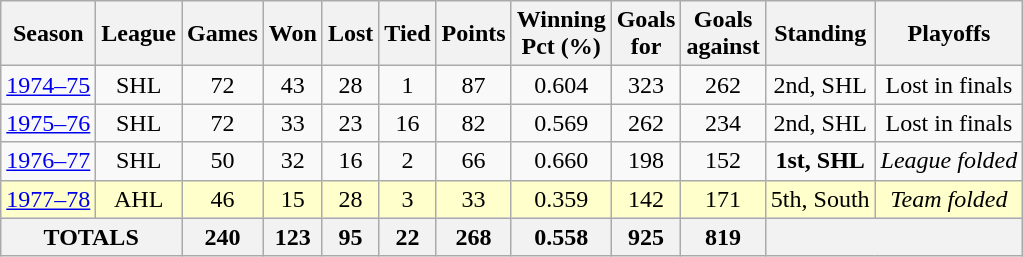<table class="wikitable" style="text-align:center">
<tr>
<th>Season</th>
<th>League</th>
<th>Games</th>
<th>Won</th>
<th>Lost</th>
<th>Tied</th>
<th>Points</th>
<th>Winning<br>Pct (%)</th>
<th>Goals<br>for</th>
<th>Goals<br>against</th>
<th>Standing</th>
<th>Playoffs</th>
</tr>
<tr>
<td><a href='#'>1974–75</a></td>
<td>SHL</td>
<td>72</td>
<td>43</td>
<td>28</td>
<td>1</td>
<td>87</td>
<td>0.604</td>
<td>323</td>
<td>262</td>
<td>2nd, SHL</td>
<td>Lost in finals</td>
</tr>
<tr>
<td><a href='#'>1975–76</a></td>
<td>SHL</td>
<td>72</td>
<td>33</td>
<td>23</td>
<td>16</td>
<td>82</td>
<td>0.569</td>
<td>262</td>
<td>234</td>
<td>2nd, SHL</td>
<td>Lost in finals</td>
</tr>
<tr>
<td><a href='#'>1976–77</a></td>
<td>SHL</td>
<td>50</td>
<td>32</td>
<td>16</td>
<td>2</td>
<td>66</td>
<td>0.660</td>
<td>198</td>
<td>152</td>
<td><strong>1st, SHL</strong></td>
<td><em>League folded</em></td>
</tr>
<tr bgcolor="#ffffcc">
<td><a href='#'>1977–78</a></td>
<td>AHL</td>
<td>46</td>
<td>15</td>
<td>28</td>
<td>3</td>
<td>33</td>
<td>0.359</td>
<td>142</td>
<td>171</td>
<td>5th, South</td>
<td><em>Team folded</em></td>
</tr>
<tr>
<th colspan="2">TOTALS</th>
<th>240</th>
<th>123</th>
<th>95</th>
<th>22</th>
<th>268</th>
<th>0.558</th>
<th>925</th>
<th>819</th>
<th colspan="2"> </th>
</tr>
</table>
